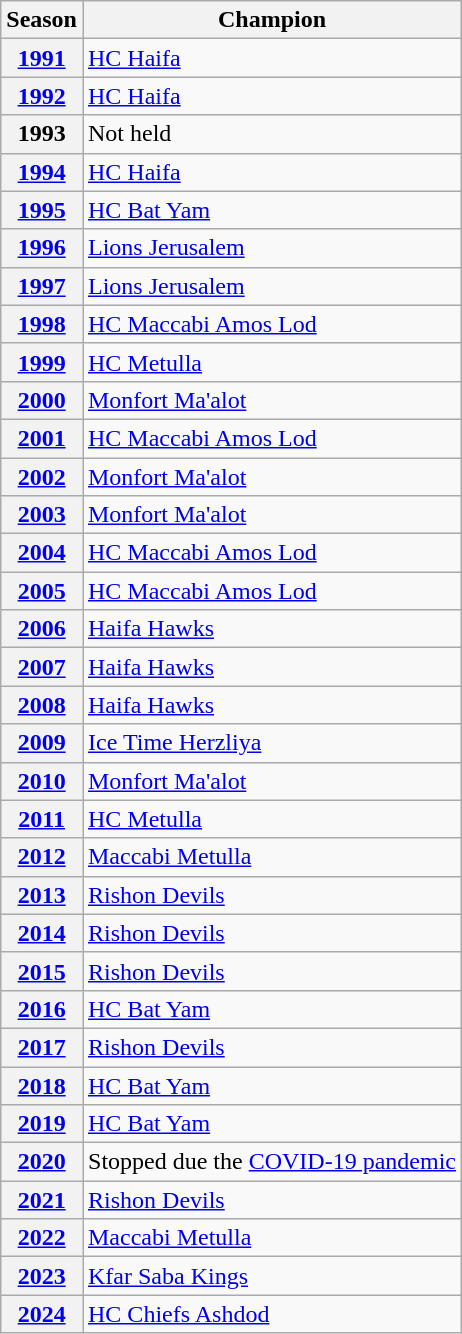<table class="wikitable">
<tr>
<th scope="col">Season</th>
<th scope="col">Champion</th>
</tr>
<tr>
<th scope="row"><a href='#'>1991</a></th>
<td><a href='#'>HC Haifa</a></td>
</tr>
<tr>
<th scope="row"><a href='#'>1992</a></th>
<td><a href='#'>HC Haifa</a></td>
</tr>
<tr>
<th scope="row">1993</th>
<td>Not held</td>
</tr>
<tr>
<th scope="row"><a href='#'>1994</a></th>
<td><a href='#'>HC Haifa</a></td>
</tr>
<tr>
<th scope="row"><a href='#'>1995</a></th>
<td><a href='#'>HC Bat Yam</a></td>
</tr>
<tr>
<th scope="row"><a href='#'>1996</a></th>
<td><a href='#'>Lions Jerusalem</a></td>
</tr>
<tr>
<th scope="row"><a href='#'>1997</a></th>
<td><a href='#'>Lions Jerusalem</a></td>
</tr>
<tr>
<th scope="row"><a href='#'>1998</a></th>
<td><a href='#'>HC Maccabi Amos Lod</a></td>
</tr>
<tr>
<th scope="row"><a href='#'>1999</a></th>
<td><a href='#'>HC Metulla</a></td>
</tr>
<tr>
<th scope="row"><a href='#'>2000</a></th>
<td><a href='#'>Monfort Ma'alot</a></td>
</tr>
<tr>
<th scope="row"><a href='#'>2001</a></th>
<td><a href='#'>HC Maccabi Amos Lod</a></td>
</tr>
<tr>
<th scope="row"><a href='#'>2002</a></th>
<td><a href='#'>Monfort Ma'alot</a></td>
</tr>
<tr>
<th scope="row"><a href='#'>2003</a></th>
<td><a href='#'>Monfort Ma'alot</a></td>
</tr>
<tr>
<th scope="row"><a href='#'>2004</a></th>
<td><a href='#'>HC Maccabi Amos Lod</a></td>
</tr>
<tr>
<th scope="row"><a href='#'>2005</a></th>
<td><a href='#'>HC Maccabi Amos Lod</a></td>
</tr>
<tr>
<th scope="row"><a href='#'>2006</a></th>
<td><a href='#'>Haifa Hawks</a></td>
</tr>
<tr>
<th scope="row"><a href='#'>2007</a></th>
<td><a href='#'>Haifa Hawks</a></td>
</tr>
<tr>
<th scope="row"><a href='#'>2008</a></th>
<td><a href='#'>Haifa Hawks</a></td>
</tr>
<tr>
<th scope="row"><a href='#'>2009</a></th>
<td><a href='#'>Ice Time Herzliya</a></td>
</tr>
<tr>
<th scope="row"><a href='#'>2010</a></th>
<td><a href='#'>Monfort Ma'alot</a></td>
</tr>
<tr>
<th scope="row"><a href='#'>2011</a></th>
<td><a href='#'>HC Metulla</a></td>
</tr>
<tr>
<th scope="row"><a href='#'>2012</a></th>
<td><a href='#'>Maccabi Metulla</a></td>
</tr>
<tr>
<th scope="row"><a href='#'>2013</a></th>
<td><a href='#'>Rishon Devils</a></td>
</tr>
<tr>
<th scope="row"><a href='#'>2014</a></th>
<td><a href='#'>Rishon Devils</a></td>
</tr>
<tr>
<th scope="row"><a href='#'>2015</a></th>
<td><a href='#'>Rishon Devils</a></td>
</tr>
<tr>
<th scope="row"><a href='#'>2016</a></th>
<td><a href='#'>HC Bat Yam</a></td>
</tr>
<tr>
<th scope="row"><a href='#'>2017</a></th>
<td><a href='#'>Rishon Devils</a></td>
</tr>
<tr>
<th scope="row"><a href='#'>2018</a></th>
<td><a href='#'>HC Bat Yam</a></td>
</tr>
<tr>
<th scope="row"><a href='#'>2019</a></th>
<td><a href='#'>HC Bat Yam</a></td>
</tr>
<tr>
<th scope="row"><a href='#'>2020</a></th>
<td>Stopped due the <a href='#'>COVID-19 pandemic</a></td>
</tr>
<tr>
<th scope="row"><a href='#'>2021</a></th>
<td><a href='#'>Rishon Devils</a></td>
</tr>
<tr>
<th scope="row"><a href='#'>2022</a></th>
<td><a href='#'>Maccabi Metulla</a></td>
</tr>
<tr>
<th scope="row"><a href='#'>2023</a></th>
<td><a href='#'>Kfar Saba Kings</a></td>
</tr>
<tr>
<th scope="row"><a href='#'>2024</a></th>
<td><a href='#'>HC Chiefs Ashdod</a></td>
</tr>
</table>
